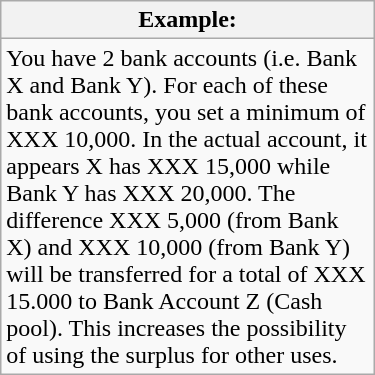<table class="wikitable floatright" width="250">
<tr style="text-align:center;">
<th>Example:</th>
</tr>
<tr>
<td>You have 2 bank accounts (i.e. Bank X and Bank Y). For each of these bank accounts, you set a minimum of XXX 10,000. In the actual account, it appears X has XXX 15,000 while Bank Y has XXX 20,000. The difference XXX 5,000 (from Bank X) and XXX 10,000 (from Bank Y) will be transferred for a total of XXX 15.000 to Bank Account Z (Cash pool). This increases the possibility of using the surplus for other uses.</td>
</tr>
</table>
